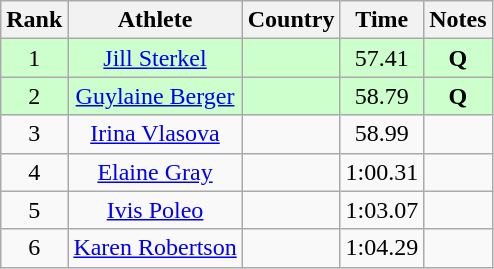<table class="wikitable sortable" style="text-align:center">
<tr>
<th>Rank</th>
<th>Athlete</th>
<th>Country</th>
<th>Time</th>
<th>Notes</th>
</tr>
<tr bgcolor=ccffcc>
<td>1</td>
<td><a href='#'>Jill Sterkel</a></td>
<td align=left></td>
<td>57.41</td>
<td><strong>Q </strong></td>
</tr>
<tr bgcolor=ccffcc>
<td>2</td>
<td><a href='#'>Guylaine Berger</a></td>
<td align=left></td>
<td>58.79</td>
<td><strong>Q </strong></td>
</tr>
<tr>
<td>3</td>
<td><a href='#'>Irina Vlasova</a></td>
<td align=left></td>
<td>58.99</td>
<td><strong> </strong></td>
</tr>
<tr>
<td>4</td>
<td><a href='#'>Elaine Gray</a></td>
<td align=left></td>
<td>1:00.31</td>
<td><strong> </strong></td>
</tr>
<tr>
<td>5</td>
<td><a href='#'>Ivis Poleo</a></td>
<td align=left></td>
<td>1:03.07</td>
<td><strong> </strong></td>
</tr>
<tr>
<td>6</td>
<td><a href='#'>Karen Robertson</a></td>
<td align=left></td>
<td>1:04.29</td>
<td><strong> </strong></td>
</tr>
</table>
